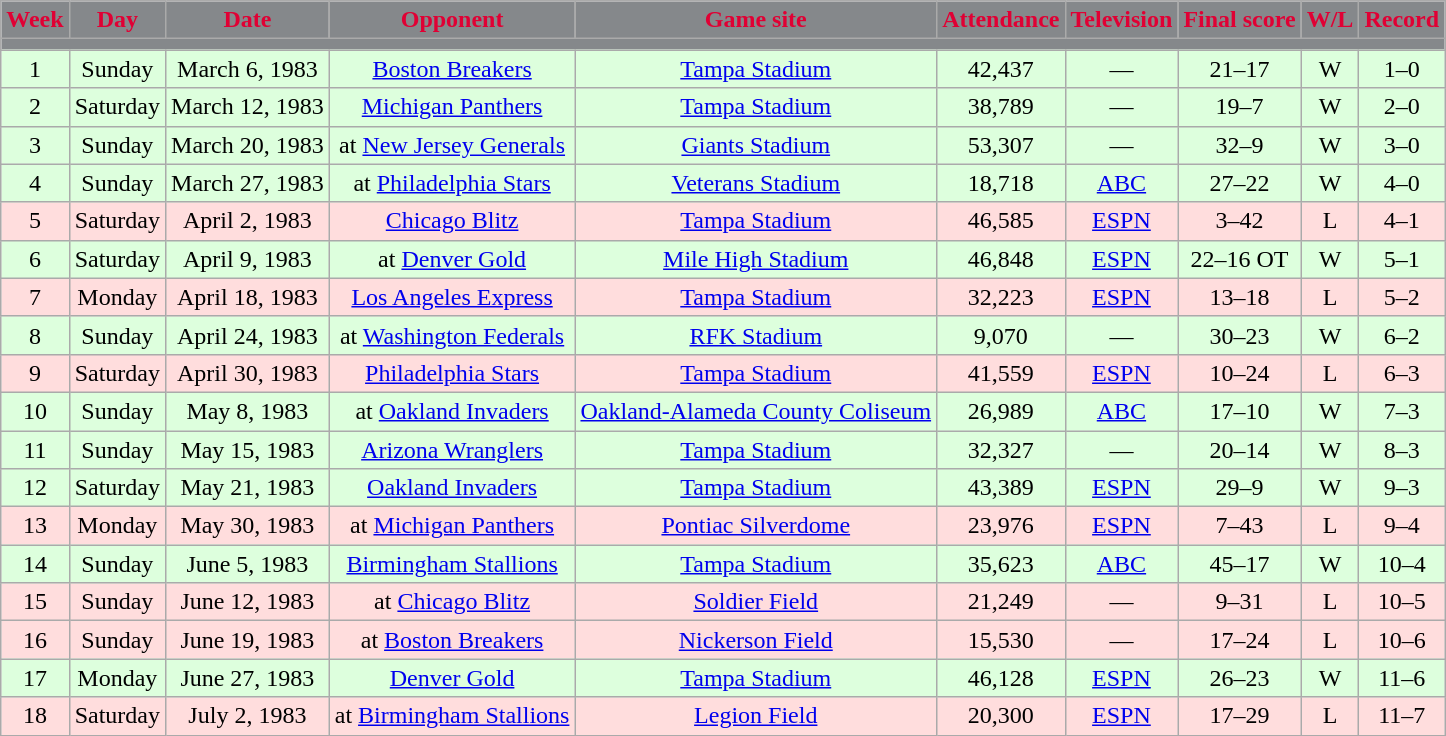<table class="wikitable">
<tr>
<th style="background:#85888B; color:#E00034;">Week</th>
<th style="background:#85888B; color:#E00034;">Day</th>
<th style="background:#85888B; color:#E00034;">Date</th>
<th style="background:#85888B; color:#E00034;">Opponent</th>
<th style="background:#85888B; color:#E00034;">Game site</th>
<th style="background:#85888B; color:#E00034;">Attendance</th>
<th style="background:#85888B; color:#E00034;">Television</th>
<th style="background:#85888B; color:#E00034;">Final score</th>
<th style="background:#85888B; color:#E00034;">W/L</th>
<th style="background:#85888B; color:#E00034;">Record</th>
</tr>
<tr style="text-align:center;">
<td style="background:#85888B; color:#E00034;" colspan=10></td>
</tr>
<tr style="text-align:center; background:#dfd;">
<td>1</td>
<td>Sunday</td>
<td>March 6, 1983</td>
<td><a href='#'>Boston Breakers</a></td>
<td><a href='#'>Tampa Stadium</a></td>
<td>42,437</td>
<td>—</td>
<td>21–17</td>
<td>W</td>
<td>1–0</td>
</tr>
<tr style="text-align:center; background:#dfd;">
<td>2</td>
<td>Saturday</td>
<td>March 12, 1983</td>
<td><a href='#'>Michigan Panthers</a></td>
<td><a href='#'>Tampa Stadium</a></td>
<td>38,789</td>
<td>—</td>
<td>19–7</td>
<td>W</td>
<td>2–0</td>
</tr>
<tr style="text-align:center; background:#dfd;">
<td>3</td>
<td>Sunday</td>
<td>March 20, 1983</td>
<td>at <a href='#'>New Jersey Generals</a></td>
<td><a href='#'>Giants Stadium</a></td>
<td>53,307</td>
<td>—</td>
<td>32–9</td>
<td>W</td>
<td>3–0</td>
</tr>
<tr style="text-align:center; background:#dfd;">
<td>4</td>
<td>Sunday</td>
<td>March 27, 1983</td>
<td>at <a href='#'>Philadelphia Stars</a></td>
<td><a href='#'>Veterans Stadium</a></td>
<td>18,718</td>
<td><a href='#'>ABC</a></td>
<td>27–22</td>
<td>W</td>
<td>4–0</td>
</tr>
<tr style="text-align:center; background:#fdd;">
<td>5</td>
<td>Saturday</td>
<td>April 2, 1983</td>
<td><a href='#'>Chicago Blitz</a></td>
<td><a href='#'>Tampa Stadium</a></td>
<td>46,585</td>
<td><a href='#'>ESPN</a></td>
<td>3–42</td>
<td>L</td>
<td>4–1</td>
</tr>
<tr style="text-align:center; background:#dfd;">
<td>6</td>
<td>Saturday</td>
<td>April 9, 1983</td>
<td>at <a href='#'>Denver Gold</a></td>
<td><a href='#'>Mile High Stadium</a></td>
<td>46,848</td>
<td><a href='#'>ESPN</a></td>
<td>22–16 OT</td>
<td>W</td>
<td>5–1</td>
</tr>
<tr style="text-align:center; background:#fdd;">
<td>7</td>
<td>Monday</td>
<td>April 18, 1983</td>
<td><a href='#'>Los Angeles Express</a></td>
<td><a href='#'>Tampa Stadium</a></td>
<td>32,223</td>
<td><a href='#'>ESPN</a></td>
<td>13–18</td>
<td>L</td>
<td>5–2</td>
</tr>
<tr style="text-align:center; background:#dfd;">
<td>8</td>
<td>Sunday</td>
<td>April 24, 1983</td>
<td>at <a href='#'>Washington Federals</a></td>
<td><a href='#'>RFK Stadium</a></td>
<td>9,070</td>
<td>—</td>
<td>30–23</td>
<td>W</td>
<td>6–2</td>
</tr>
<tr style="text-align:center; background:#fdd;">
<td>9</td>
<td>Saturday</td>
<td>April 30, 1983</td>
<td><a href='#'>Philadelphia Stars</a></td>
<td><a href='#'>Tampa Stadium</a></td>
<td>41,559</td>
<td><a href='#'>ESPN</a></td>
<td>10–24</td>
<td>L</td>
<td>6–3</td>
</tr>
<tr style="text-align:center; background:#dfd;">
<td>10</td>
<td>Sunday</td>
<td>May 8, 1983</td>
<td>at <a href='#'>Oakland Invaders</a></td>
<td><a href='#'>Oakland-Alameda County Coliseum</a></td>
<td>26,989</td>
<td><a href='#'>ABC</a></td>
<td>17–10</td>
<td>W</td>
<td>7–3</td>
</tr>
<tr style="text-align:center; background:#dfd;">
<td>11</td>
<td>Sunday</td>
<td>May 15, 1983</td>
<td><a href='#'>Arizona Wranglers</a></td>
<td><a href='#'>Tampa Stadium</a></td>
<td>32,327</td>
<td>—</td>
<td>20–14</td>
<td>W</td>
<td>8–3</td>
</tr>
<tr style="text-align:center; background:#dfd;">
<td>12</td>
<td>Saturday</td>
<td>May 21, 1983</td>
<td><a href='#'>Oakland Invaders</a></td>
<td><a href='#'>Tampa Stadium</a></td>
<td>43,389</td>
<td><a href='#'>ESPN</a></td>
<td>29–9</td>
<td>W</td>
<td>9–3</td>
</tr>
<tr style="text-align:center; background:#fdd;">
<td>13</td>
<td>Monday</td>
<td>May 30, 1983</td>
<td>at <a href='#'>Michigan Panthers</a></td>
<td><a href='#'>Pontiac Silverdome</a></td>
<td>23,976</td>
<td><a href='#'>ESPN</a></td>
<td>7–43</td>
<td>L</td>
<td>9–4</td>
</tr>
<tr style="text-align:center; background:#dfd;">
<td>14</td>
<td>Sunday</td>
<td>June 5, 1983</td>
<td><a href='#'>Birmingham Stallions</a></td>
<td><a href='#'>Tampa Stadium</a></td>
<td>35,623</td>
<td><a href='#'>ABC</a></td>
<td>45–17</td>
<td>W</td>
<td>10–4</td>
</tr>
<tr style="text-align:center; background:#fdd;">
<td>15</td>
<td>Sunday</td>
<td>June 12, 1983</td>
<td>at <a href='#'>Chicago Blitz</a></td>
<td><a href='#'>Soldier Field</a></td>
<td>21,249</td>
<td>—</td>
<td>9–31</td>
<td>L</td>
<td>10–5</td>
</tr>
<tr style="text-align:center; background:#fdd;">
<td>16</td>
<td>Sunday</td>
<td>June 19, 1983</td>
<td>at <a href='#'>Boston Breakers</a></td>
<td><a href='#'>Nickerson Field</a></td>
<td>15,530</td>
<td>—</td>
<td>17–24</td>
<td>L</td>
<td>10–6</td>
</tr>
<tr style="text-align:center; background:#dfd;">
<td>17</td>
<td>Monday</td>
<td>June 27, 1983</td>
<td><a href='#'>Denver Gold</a></td>
<td><a href='#'>Tampa Stadium</a></td>
<td>46,128</td>
<td><a href='#'>ESPN</a></td>
<td>26–23</td>
<td>W</td>
<td>11–6</td>
</tr>
<tr style="text-align:center; background:#fdd;">
<td>18</td>
<td>Saturday</td>
<td>July 2, 1983</td>
<td>at <a href='#'>Birmingham Stallions</a></td>
<td><a href='#'>Legion Field</a></td>
<td>20,300</td>
<td><a href='#'>ESPN</a></td>
<td>17–29</td>
<td>L</td>
<td>11–7</td>
</tr>
</table>
